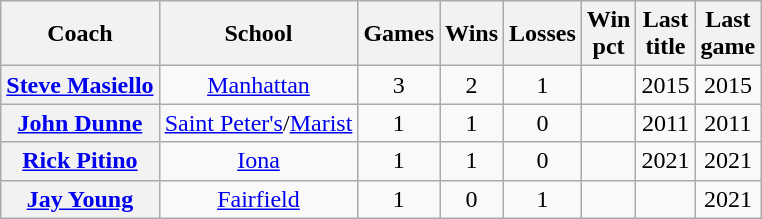<table class="wikitable sortable sort-under" style="text-align:center;">
<tr>
<th>Coach</th>
<th>School</th>
<th>Games</th>
<th>Wins</th>
<th>Losses</th>
<th>Win<br>pct</th>
<th>Last<br>title</th>
<th>Last<br>game</th>
</tr>
<tr>
<th><a href='#'>Steve Masiello</a></th>
<td> <a href='#'>Manhattan</a></td>
<td>3</td>
<td>2</td>
<td>1</td>
<td></td>
<td>2015</td>
<td>2015</td>
</tr>
<tr>
<th><a href='#'>John Dunne</a></th>
<td> <a href='#'>Saint Peter's</a>/<a href='#'>Marist</a></td>
<td>1</td>
<td>1</td>
<td>0</td>
<td></td>
<td>2011</td>
<td>2011</td>
</tr>
<tr>
<th><a href='#'>Rick Pitino</a></th>
<td> <a href='#'>Iona</a></td>
<td>1</td>
<td>1</td>
<td>0</td>
<td></td>
<td>2021</td>
<td>2021</td>
</tr>
<tr>
<th><a href='#'>Jay Young</a></th>
<td> <a href='#'>Fairfield</a></td>
<td>1</td>
<td>0</td>
<td>1</td>
<td></td>
<td></td>
<td>2021</td>
</tr>
</table>
